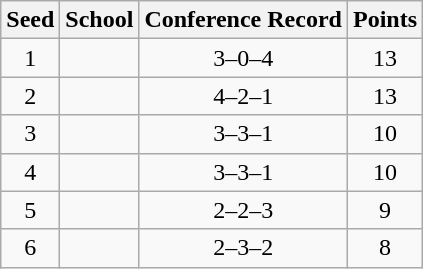<table class="wikitable" style="text-align:center">
<tr>
<th>Seed</th>
<th>School</th>
<th>Conference Record</th>
<th>Points</th>
</tr>
<tr>
<td>1</td>
<td></td>
<td>3–0–4</td>
<td>13</td>
</tr>
<tr>
<td>2</td>
<td></td>
<td>4–2–1</td>
<td>13</td>
</tr>
<tr>
<td>3</td>
<td></td>
<td>3–3–1</td>
<td>10</td>
</tr>
<tr>
<td>4</td>
<td></td>
<td>3–3–1</td>
<td>10</td>
</tr>
<tr>
<td>5</td>
<td></td>
<td>2–2–3</td>
<td>9</td>
</tr>
<tr>
<td>6</td>
<td></td>
<td>2–3–2</td>
<td>8</td>
</tr>
</table>
